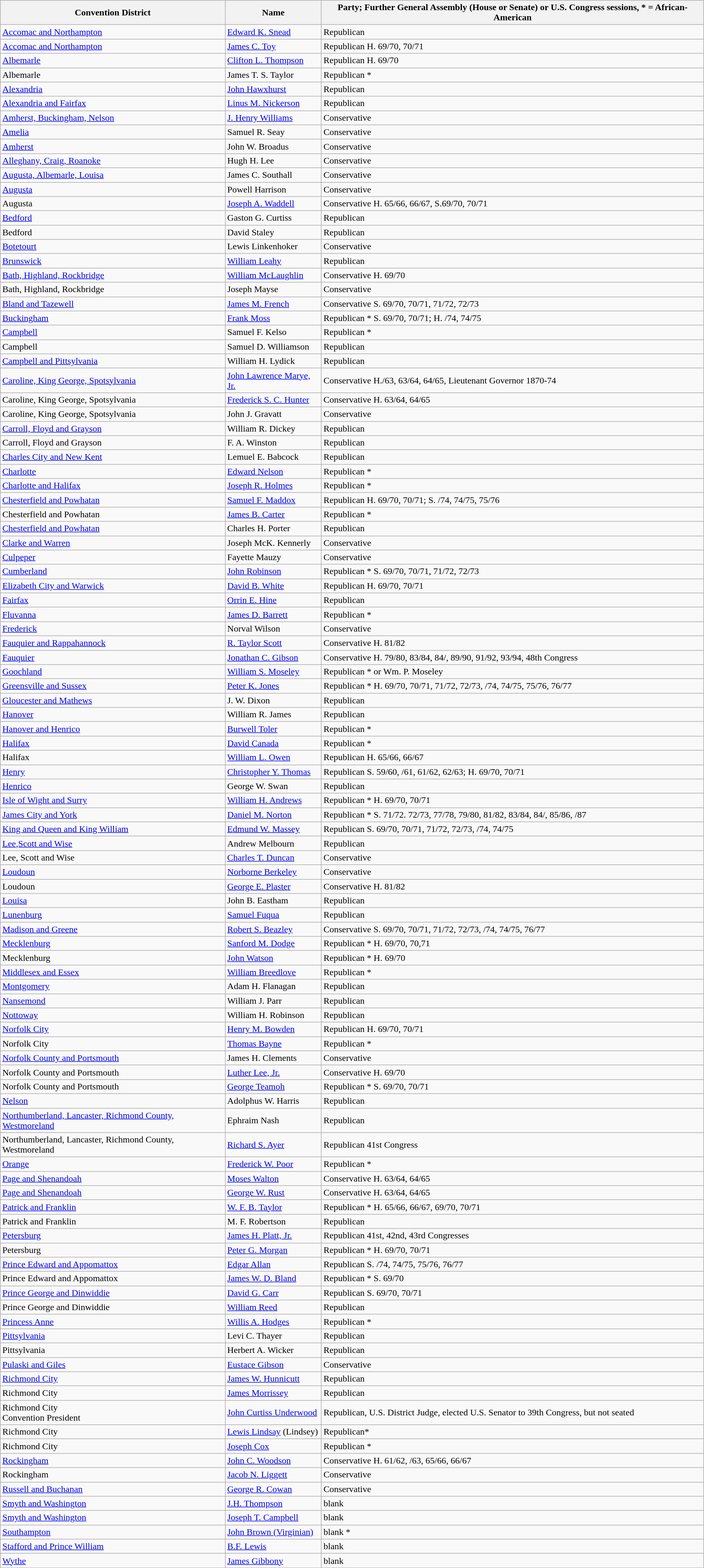<table class="wikitable">
<tr>
<th>Convention District</th>
<th>Name</th>
<th>Party; Further General Assembly (House or Senate) or U.S. Congress sessions, * = African-American</th>
</tr>
<tr>
<td><a href='#'>Accomac and Northampton</a></td>
<td><a href='#'>Edward K. Snead</a></td>
<td>Republican</td>
</tr>
<tr>
<td><a href='#'>Accomac and Northampton</a></td>
<td><a href='#'>James C. Toy</a></td>
<td>Republican H. 69/70, 70/71</td>
</tr>
<tr>
<td><a href='#'>Albemarle</a></td>
<td><a href='#'>Clifton L. Thompson</a></td>
<td>Republican H. 69/70</td>
</tr>
<tr>
<td>Albemarle</td>
<td>James T. S. Taylor</td>
<td>Republican *</td>
</tr>
<tr>
<td><a href='#'>Alexandria</a></td>
<td><a href='#'>John Hawxhurst</a></td>
<td>Republican</td>
</tr>
<tr>
<td><a href='#'>Alexandria and Fairfax</a></td>
<td><a href='#'>Linus M. Nickerson</a></td>
<td>Republican</td>
</tr>
<tr>
<td><a href='#'>Amherst, Buckingham, Nelson</a></td>
<td><a href='#'>J. Henry Williams</a></td>
<td>Conservative</td>
</tr>
<tr>
<td><a href='#'>Amelia</a></td>
<td>Samuel R. Seay</td>
<td>Conservative</td>
</tr>
<tr>
<td><a href='#'>Amherst</a></td>
<td>John W. Broadus</td>
<td>Conservative</td>
</tr>
<tr>
<td><a href='#'>Alleghany, Craig, Roanoke</a></td>
<td>Hugh H. Lee</td>
<td>Conservative</td>
</tr>
<tr>
<td><a href='#'>Augusta, Albemarle, Louisa</a></td>
<td>James C. Southall</td>
<td>Conservative</td>
</tr>
<tr>
<td><a href='#'>Augusta</a></td>
<td>Powell Harrison</td>
<td>Conservative</td>
</tr>
<tr>
<td>Augusta</td>
<td><a href='#'>Joseph A. Waddell</a></td>
<td>Conservative H. 65/66, 66/67, S.69/70, 70/71</td>
</tr>
<tr>
<td><a href='#'>Bedford</a></td>
<td>Gaston G. Curtiss</td>
<td>Republican</td>
</tr>
<tr>
<td>Bedford</td>
<td>David Staley</td>
<td>Republican</td>
</tr>
<tr>
<td><a href='#'>Botetourt</a></td>
<td>Lewis Linkenhoker</td>
<td>Conservative</td>
</tr>
<tr>
<td><a href='#'>Brunswick</a></td>
<td><a href='#'>William Leahy</a></td>
<td>Republican</td>
</tr>
<tr>
<td><a href='#'>Bath, Highland, Rockbridge</a></td>
<td><a href='#'>William McLaughlin</a></td>
<td>Conservative H. 69/70</td>
</tr>
<tr>
<td>Bath, Highland, Rockbridge</td>
<td>Joseph Mayse</td>
<td>Conservative</td>
</tr>
<tr>
<td><a href='#'>Bland and Tazewell</a></td>
<td><a href='#'>James M. French</a></td>
<td>Conservative S. 69/70, 70/71, 71/72, 72/73</td>
</tr>
<tr>
<td><a href='#'>Buckingham</a></td>
<td><a href='#'>Frank Moss</a></td>
<td>Republican * S. 69/70, 70/71; H. /74, 74/75</td>
</tr>
<tr>
<td><a href='#'>Campbell</a></td>
<td>Samuel F. Kelso</td>
<td>Republican *</td>
</tr>
<tr>
<td>Campbell</td>
<td>Samuel D. Williamson</td>
<td>Republican</td>
</tr>
<tr>
<td><a href='#'>Campbell and Pittsylvania</a></td>
<td>William H. Lydick</td>
<td>Republican</td>
</tr>
<tr>
<td><a href='#'>Caroline, King George, Spotsylvania</a></td>
<td><a href='#'>John Lawrence Marye, Jr.</a></td>
<td>Conservative H./63, 63/64, 64/65, Lieutenant Governor 1870-74</td>
</tr>
<tr>
<td>Caroline, King George, Spotsylvania</td>
<td><a href='#'>Frederick S. C. Hunter</a></td>
<td>Conservative H. 63/64, 64/65</td>
</tr>
<tr>
<td>Caroline, King George, Spotsylvania</td>
<td>John J. Gravatt</td>
<td>Conservative</td>
</tr>
<tr>
<td><a href='#'>Carroll, Floyd and Grayson</a></td>
<td>William R. Dickey</td>
<td>Republican</td>
</tr>
<tr>
<td>Carroll, Floyd and Grayson</td>
<td>F. A. Winston</td>
<td>Republican</td>
</tr>
<tr>
<td><a href='#'>Charles City and New Kent</a></td>
<td>Lemuel E. Babcock</td>
<td>Republican</td>
</tr>
<tr>
<td><a href='#'>Charlotte</a></td>
<td><a href='#'>Edward Nelson</a></td>
<td>Republican *</td>
</tr>
<tr>
<td><a href='#'>Charlotte and Halifax</a></td>
<td><a href='#'>Joseph R. Holmes</a></td>
<td>Republican *</td>
</tr>
<tr>
<td><a href='#'>Chesterfield and Powhatan</a></td>
<td><a href='#'>Samuel F. Maddox</a></td>
<td>Republican H. 69/70, 70/71; S. /74, 74/75, 75/76</td>
</tr>
<tr>
<td>Chesterfield and Powhatan</td>
<td><a href='#'>James B. Carter</a></td>
<td>Republican *</td>
</tr>
<tr>
<td><a href='#'>Chesterfield and Powhatan</a></td>
<td>Charles H. Porter</td>
<td>Republican</td>
</tr>
<tr>
<td><a href='#'>Clarke and Warren</a></td>
<td>Joseph McK. Kennerly</td>
<td>Conservative</td>
</tr>
<tr |->
<td><a href='#'>Culpeper</a></td>
<td>Fayette Mauzy</td>
<td>Conservative</td>
</tr>
<tr>
<td><a href='#'>Cumberland</a></td>
<td><a href='#'>John Robinson</a></td>
<td>Republican * S. 69/70, 70/71, 71/72, 72/73</td>
</tr>
<tr>
<td><a href='#'>Elizabeth City and Warwick</a></td>
<td><a href='#'>David B. White</a></td>
<td>Republican H. 69/70, 70/71</td>
</tr>
<tr>
<td><a href='#'>Fairfax</a></td>
<td><a href='#'>Orrin E. Hine</a></td>
<td>Republican</td>
</tr>
<tr>
<td><a href='#'>Fluvanna</a></td>
<td><a href='#'>James D. Barrett</a></td>
<td>Republican *</td>
</tr>
<tr>
<td><a href='#'>Frederick</a></td>
<td>Norval Wilson</td>
<td>Conservative</td>
</tr>
<tr>
<td><a href='#'>Fauquier and Rappahannock</a></td>
<td><a href='#'>R. Taylor Scott</a></td>
<td>Conservative H. 81/82</td>
</tr>
<tr>
<td><a href='#'>Fauquier</a></td>
<td><a href='#'>Jonathan C. Gibson</a></td>
<td>Conservative H. 79/80, 83/84, 84/, 89/90, 91/92, 93/94, 48th Congress</td>
</tr>
<tr>
<td><a href='#'>Goochland</a></td>
<td><a href='#'>William S. Moseley</a></td>
<td>Republican * or Wm. P. Moseley</td>
</tr>
<tr>
<td><a href='#'>Greensville and Sussex</a></td>
<td><a href='#'>Peter K. Jones</a></td>
<td>Republican * H. 69/70, 70/71, 71/72, 72/73, /74, 74/75, 75/76, 76/77</td>
</tr>
<tr>
<td><a href='#'>Gloucester and Mathews</a></td>
<td>J. W. Dixon</td>
<td>Republican</td>
</tr>
<tr>
<td><a href='#'>Hanover</a></td>
<td>William R. James</td>
<td>Republican</td>
</tr>
<tr>
<td><a href='#'>Hanover and Henrico</a></td>
<td><a href='#'>Burwell Toler</a></td>
<td>Republican *</td>
</tr>
<tr>
<td><a href='#'>Halifax</a></td>
<td><a href='#'>David Canada</a></td>
<td>Republican *</td>
</tr>
<tr>
<td>Halifax</td>
<td><a href='#'>William L. Owen</a></td>
<td>Republican H. 65/66, 66/67</td>
</tr>
<tr>
<td><a href='#'>Henry</a></td>
<td><a href='#'>Christopher Y. Thomas</a></td>
<td>Republican S. 59/60, /61, 61/62, 62/63; H. 69/70, 70/71</td>
</tr>
<tr>
<td><a href='#'>Henrico</a></td>
<td>George W. Swan</td>
<td>Republican</td>
</tr>
<tr>
<td><a href='#'>Isle of Wight and Surry</a></td>
<td><a href='#'>William H. Andrews</a></td>
<td>Republican * H. 69/70, 70/71</td>
</tr>
<tr>
<td><a href='#'>James City and York</a></td>
<td><a href='#'>Daniel M. Norton</a></td>
<td>Republican * S. 71/72. 72/73, 77/78, 79/80, 81/82, 83/84, 84/, 85/86, /87</td>
</tr>
<tr>
<td><a href='#'>King and Queen and King William</a></td>
<td><a href='#'>Edmund W. Massey</a></td>
<td>Republican S. 69/70, 70/71, 71/72, 72/73, /74, 74/75</td>
</tr>
<tr>
<td><a href='#'>Lee,Scott and Wise</a></td>
<td>Andrew Melbourn</td>
<td>Republican</td>
</tr>
<tr>
<td>Lee, Scott and Wise</td>
<td><a href='#'>Charles T. Duncan</a></td>
<td>Conservative</td>
</tr>
<tr>
<td><a href='#'>Loudoun</a></td>
<td><a href='#'>Norborne Berkeley</a></td>
<td>Conservative</td>
</tr>
<tr>
<td>Loudoun</td>
<td><a href='#'>George E. Plaster</a></td>
<td>Conservative H. 81/82</td>
</tr>
<tr>
<td><a href='#'>Louisa</a></td>
<td>John B. Eastham</td>
<td>Republican</td>
</tr>
<tr>
<td><a href='#'>Lunenburg</a></td>
<td><a href='#'>Samuel Fuqua</a></td>
<td>Republican</td>
</tr>
<tr>
<td><a href='#'>Madison and Greene</a></td>
<td><a href='#'>Robert S. Beazley</a></td>
<td>Conservative S. 69/70, 70/71, 71/72, 72/73, /74, 74/75, 76/77</td>
</tr>
<tr>
<td><a href='#'>Mecklenburg</a></td>
<td><a href='#'>Sanford M. Dodge</a></td>
<td>Republican * H. 69/70, 70,71</td>
</tr>
<tr>
<td>Mecklenburg</td>
<td><a href='#'>John Watson</a></td>
<td>Republican * H. 69/70</td>
</tr>
<tr>
<td><a href='#'>Middlesex and Essex</a></td>
<td><a href='#'>William Breedlove</a></td>
<td>Republican *</td>
</tr>
<tr>
<td><a href='#'>Montgomery</a></td>
<td>Adam H. Flanagan</td>
<td>Republican</td>
</tr>
<tr>
<td><a href='#'>Nansemond</a></td>
<td>William J. Parr</td>
<td>Republican</td>
</tr>
<tr>
<td><a href='#'>Nottoway</a></td>
<td>William H. Robinson</td>
<td>Republican</td>
</tr>
<tr>
<td><a href='#'>Norfolk City</a></td>
<td><a href='#'>Henry M. Bowden</a></td>
<td>Republican H. 69/70, 70/71</td>
</tr>
<tr>
<td>Norfolk City</td>
<td><a href='#'>Thomas Bayne</a></td>
<td>Republican *</td>
</tr>
<tr>
<td><a href='#'>Norfolk County and Portsmouth</a></td>
<td>James H. Clements</td>
<td>Conservative</td>
</tr>
<tr>
<td>Norfolk County and Portsmouth</td>
<td><a href='#'>Luther Lee, Jr.</a></td>
<td>Conservative H. 69/70</td>
</tr>
<tr>
<td>Norfolk County and Portsmouth</td>
<td><a href='#'>George Teamoh</a></td>
<td>Republican * S. 69/70, 70/71</td>
</tr>
<tr>
<td><a href='#'>Nelson</a></td>
<td>Adolphus W. Harris</td>
<td>Republican</td>
</tr>
<tr>
<td><a href='#'>Northumberland, Lancaster, Richmond County, Westmoreland</a></td>
<td>Ephraim Nash</td>
<td>Republican</td>
</tr>
<tr>
<td>Northumberland, Lancaster, Richmond County, Westmoreland</td>
<td><a href='#'>Richard S. Ayer</a></td>
<td>Republican 41st Congress</td>
</tr>
<tr>
<td><a href='#'>Orange</a></td>
<td><a href='#'>Frederick W. Poor</a></td>
<td>Republican *</td>
</tr>
<tr>
<td><a href='#'>Page and Shenandoah</a></td>
<td><a href='#'>Moses Walton</a></td>
<td>Conservative H. 63/64, 64/65</td>
</tr>
<tr>
<td><a href='#'>Page and Shenandoah</a></td>
<td><a href='#'>George W. Rust</a></td>
<td>Conservative H. 63/64, 64/65</td>
</tr>
<tr>
<td><a href='#'>Patrick and Franklin</a></td>
<td><a href='#'>W. F. B. Taylor</a></td>
<td>Republican * H. 65/66, 66/67, 69/70, 70/71</td>
</tr>
<tr>
<td>Patrick and Franklin</td>
<td>M. F. Robertson</td>
<td>Republican</td>
</tr>
<tr>
<td><a href='#'>Petersburg</a></td>
<td><a href='#'>James H. Platt, Jr.</a></td>
<td>Republican   41st, 42nd, 43rd Congresses</td>
</tr>
<tr>
<td>Petersburg</td>
<td><a href='#'>Peter G. Morgan</a></td>
<td>Republican * H. 69/70, 70/71</td>
</tr>
<tr>
<td><a href='#'>Prince Edward and Appomattox</a></td>
<td><a href='#'>Edgar Allan</a></td>
<td>Republican S. /74, 74/75, 75/76, 76/77</td>
</tr>
<tr>
<td>Prince Edward and Appomattox</td>
<td><a href='#'>James W. D. Bland</a></td>
<td>Republican * S. 69/70</td>
</tr>
<tr>
<td><a href='#'>Prince George and Dinwiddie</a></td>
<td><a href='#'>David G. Carr</a></td>
<td>Republican S. 69/70, 70/71</td>
</tr>
<tr>
<td>Prince George and Dinwiddie</td>
<td><a href='#'>William Reed</a></td>
<td>Republican</td>
</tr>
<tr>
<td><a href='#'>Princess Anne</a></td>
<td><a href='#'>Willis A. Hodges</a></td>
<td>Republican *</td>
</tr>
<tr>
<td><a href='#'>Pittsylvania</a></td>
<td>Levi C. Thayer</td>
<td>Republican</td>
</tr>
<tr>
<td>Pittsylvania</td>
<td>Herbert A. Wicker</td>
<td>Republican</td>
</tr>
<tr>
<td><a href='#'>Pulaski and Giles</a></td>
<td><a href='#'>Eustace Gibson</a></td>
<td>Conservative</td>
</tr>
<tr>
<td><a href='#'>Richmond City</a></td>
<td><a href='#'>James W. Hunnicutt</a></td>
<td>Republican</td>
</tr>
<tr>
<td>Richmond City</td>
<td><a href='#'>James Morrissey</a></td>
<td>Republican</td>
</tr>
<tr>
<td>Richmond City <div>Convention President</div></td>
<td><a href='#'>John Curtiss Underwood</a></td>
<td>Republican, U.S. District Judge, elected U.S. Senator to 39th Congress, but not seated</td>
</tr>
<tr>
<td>Richmond City</td>
<td><a href='#'>Lewis Lindsay</a> (Lindsey)</td>
<td>Republican*</td>
</tr>
<tr>
<td>Richmond City</td>
<td><a href='#'>Joseph Cox</a></td>
<td>Republican *</td>
</tr>
<tr>
<td><a href='#'>Rockingham</a></td>
<td><a href='#'>John C. Woodson</a></td>
<td>Conservative H. 61/62, /63, 65/66, 66/67</td>
</tr>
<tr>
<td>Rockingham</td>
<td><a href='#'>Jacob N. Liggett</a></td>
<td>Conservative</td>
</tr>
<tr>
<td><a href='#'>Russell and Buchanan</a></td>
<td><a href='#'>George R. Cowan</a></td>
<td>Conservative</td>
</tr>
<tr>
<td><a href='#'>Smyth and Washington</a></td>
<td><a href='#'>J.H. Thompson</a></td>
<td>blank</td>
</tr>
<tr>
<td><a href='#'>Smyth and Washington</a></td>
<td><a href='#'>Joseph T. Campbell</a></td>
<td>blank</td>
</tr>
<tr>
<td><a href='#'>Southampton</a></td>
<td><a href='#'>John Brown (Virginian)</a></td>
<td>blank *</td>
</tr>
<tr>
<td><a href='#'>Stafford and Prince William</a></td>
<td><a href='#'>B.F. Lewis</a></td>
<td>blank</td>
</tr>
<tr>
<td><a href='#'>Wythe</a></td>
<td><a href='#'>James Gibbony</a></td>
<td>blank</td>
</tr>
</table>
